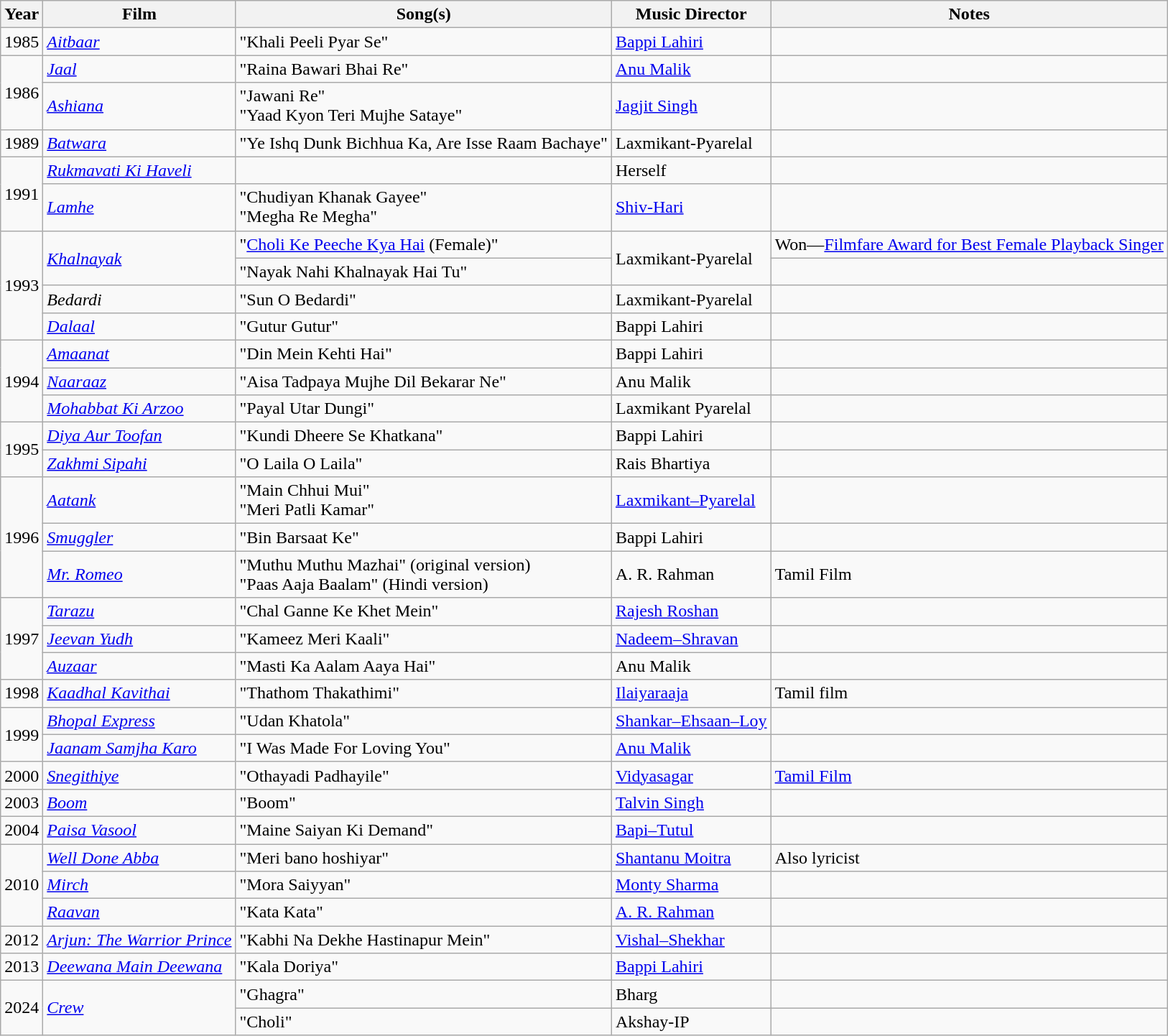<table class="wikitable sortable">
<tr>
<th>Year</th>
<th>Film</th>
<th>Song(s)</th>
<th>Music Director</th>
<th>Notes</th>
</tr>
<tr>
<td>1985</td>
<td><em><a href='#'>Aitbaar</a></em></td>
<td>"Khali Peeli Pyar Se"</td>
<td><a href='#'>Bappi Lahiri</a></td>
<td></td>
</tr>
<tr>
<td rowspan="2">1986</td>
<td><em><a href='#'>Jaal</a></em></td>
<td>"Raina Bawari Bhai Re"</td>
<td><a href='#'>Anu Malik</a></td>
<td></td>
</tr>
<tr>
<td><em><a href='#'>Ashiana</a></em></td>
<td>"Jawani Re"<br>"Yaad Kyon Teri Mujhe Sataye"</td>
<td><a href='#'>Jagjit Singh</a></td>
</tr>
<tr>
<td>1989</td>
<td><em><a href='#'>Batwara</a></em></td>
<td>"Ye Ishq Dunk Bichhua Ka, Are Isse Raam Bachaye"</td>
<td>Laxmikant-Pyarelal</td>
<td></td>
</tr>
<tr>
<td rowspan="2">1991</td>
<td><em><a href='#'>Rukmavati Ki Haveli</a></em></td>
<td></td>
<td>Herself</td>
<td></td>
</tr>
<tr>
<td><em><a href='#'>Lamhe</a></em></td>
<td>"Chudiyan Khanak Gayee"<br>"Megha Re Megha"</td>
<td><a href='#'>Shiv-Hari</a></td>
<td></td>
</tr>
<tr>
<td rowspan="4">1993</td>
<td rowspan="2"><em><a href='#'>Khalnayak</a></em></td>
<td>"<a href='#'>Choli Ke Peeche Kya Hai</a> (Female)"</td>
<td rowspan="2">Laxmikant-Pyarelal</td>
<td>Won—<a href='#'>Filmfare Award for Best Female Playback Singer</a></td>
</tr>
<tr>
<td>"Nayak Nahi Khalnayak Hai Tu"</td>
<td></td>
</tr>
<tr>
<td><em>Bedardi</em></td>
<td>"Sun O Bedardi"</td>
<td rowspan="1">Laxmikant-Pyarelal</td>
<td></td>
</tr>
<tr>
<td><em><a href='#'>Dalaal</a></em></td>
<td>"Gutur Gutur"</td>
<td>Bappi Lahiri</td>
<td></td>
</tr>
<tr>
<td rowspan="3">1994</td>
<td><em><a href='#'>Amaanat</a></em></td>
<td>"Din Mein Kehti Hai"</td>
<td>Bappi Lahiri</td>
<td></td>
</tr>
<tr>
<td><em><a href='#'>Naaraaz</a></em></td>
<td>"Aisa Tadpaya Mujhe Dil Bekarar Ne"</td>
<td>Anu Malik</td>
<td></td>
</tr>
<tr>
<td><em><a href='#'>Mohabbat Ki Arzoo</a></em></td>
<td>"Payal Utar Dungi"</td>
<td>Laxmikant Pyarelal</td>
<td></td>
</tr>
<tr>
<td rowspan="2">1995</td>
<td><em><a href='#'>Diya Aur Toofan</a></em></td>
<td>"Kundi Dheere Se Khatkana"</td>
<td>Bappi Lahiri</td>
<td></td>
</tr>
<tr>
<td><em><a href='#'>Zakhmi Sipahi</a></em></td>
<td>"O Laila O Laila"</td>
<td>Rais Bhartiya</td>
<td></td>
</tr>
<tr>
<td rowspan="3">1996</td>
<td><em><a href='#'>Aatank</a></em></td>
<td>"Main Chhui Mui"<br>"Meri Patli Kamar"</td>
<td><a href='#'>Laxmikant–Pyarelal</a></td>
<td></td>
</tr>
<tr>
<td><em><a href='#'>Smuggler</a></em></td>
<td>"Bin Barsaat Ke"</td>
<td>Bappi Lahiri</td>
<td></td>
</tr>
<tr>
<td><em><a href='#'>Mr. Romeo</a></em></td>
<td>"Muthu Muthu Mazhai" (original version)<br>"Paas Aaja Baalam" (Hindi version)</td>
<td>A. R. Rahman</td>
<td>Tamil Film</td>
</tr>
<tr>
<td rowspan="3">1997</td>
<td><em><a href='#'>Tarazu</a></em></td>
<td>"Chal Ganne Ke Khet Mein"</td>
<td><a href='#'>Rajesh Roshan</a></td>
<td></td>
</tr>
<tr>
<td><em><a href='#'>Jeevan Yudh</a></em></td>
<td>"Kameez Meri Kaali"</td>
<td><a href='#'>Nadeem–Shravan</a></td>
<td></td>
</tr>
<tr>
<td><em><a href='#'>Auzaar</a></em></td>
<td>"Masti Ka Aalam Aaya Hai"</td>
<td>Anu Malik</td>
<td></td>
</tr>
<tr>
<td>1998</td>
<td><em><a href='#'>Kaadhal Kavithai</a></em></td>
<td>"Thathom Thakathimi"</td>
<td><a href='#'>Ilaiyaraaja</a></td>
<td>Tamil film</td>
</tr>
<tr>
<td rowspan="2">1999</td>
<td><em><a href='#'>Bhopal Express</a></em></td>
<td>"Udan Khatola"</td>
<td><a href='#'>Shankar–Ehsaan–Loy</a></td>
<td></td>
</tr>
<tr>
<td><em><a href='#'>Jaanam Samjha Karo</a></em></td>
<td>"I Was Made For Loving You"</td>
<td><a href='#'>Anu Malik</a></td>
<td></td>
</tr>
<tr>
<td>2000</td>
<td><em><a href='#'>Snegithiye</a></em></td>
<td>"Othayadi Padhayile"</td>
<td><a href='#'>Vidyasagar</a></td>
<td><a href='#'>Tamil Film</a></td>
</tr>
<tr>
<td>2003</td>
<td><em><a href='#'>Boom</a></em></td>
<td>"Boom"</td>
<td><a href='#'>Talvin Singh</a></td>
<td></td>
</tr>
<tr>
<td>2004</td>
<td><em><a href='#'>Paisa Vasool</a></em></td>
<td>"Maine Saiyan Ki Demand"</td>
<td><a href='#'>Bapi–Tutul</a></td>
<td></td>
</tr>
<tr>
<td rowspan="3">2010</td>
<td><em><a href='#'>Well Done Abba</a></em></td>
<td>"Meri bano hoshiyar"</td>
<td><a href='#'>Shantanu Moitra</a></td>
<td>Also lyricist</td>
</tr>
<tr>
<td><em><a href='#'>Mirch</a></em></td>
<td>"Mora Saiyyan"</td>
<td><a href='#'>Monty Sharma</a></td>
<td></td>
</tr>
<tr>
<td><em><a href='#'>Raavan</a></em></td>
<td>"Kata Kata"</td>
<td><a href='#'>A. R. Rahman</a></td>
<td></td>
</tr>
<tr>
<td>2012</td>
<td><em><a href='#'>Arjun: The Warrior Prince</a></em></td>
<td>"Kabhi Na Dekhe Hastinapur Mein"</td>
<td><a href='#'>Vishal–Shekhar</a></td>
<td></td>
</tr>
<tr>
<td>2013</td>
<td><em><a href='#'>Deewana Main Deewana</a></em></td>
<td>"Kala Doriya"</td>
<td><a href='#'>Bappi Lahiri</a></td>
<td></td>
</tr>
<tr>
<td rowspan=2>2024</td>
<td rowspan=2><em><a href='#'>Crew</a></em></td>
<td>"Ghagra"</td>
<td>Bharg</td>
<td></td>
</tr>
<tr>
<td>"Choli"</td>
<td>Akshay-IP</td>
<td></td>
</tr>
</table>
